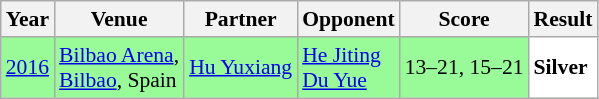<table class="sortable wikitable" style="font-size: 90%;">
<tr>
<th>Year</th>
<th>Venue</th>
<th>Partner</th>
<th>Opponent</th>
<th>Score</th>
<th>Result</th>
</tr>
<tr style="background:#98FB98">
<td align="center"><a href='#'>2016</a></td>
<td align="left"><a href='#'>Bilbao Arena</a>,<br><a href='#'>Bilbao</a>, Spain</td>
<td align="left"> <a href='#'>Hu Yuxiang</a></td>
<td align="left"> <a href='#'>He Jiting</a><br> <a href='#'>Du Yue</a></td>
<td align="left">13–21, 15–21</td>
<td style="text-align:left; background:white"> <strong>Silver</strong></td>
</tr>
</table>
